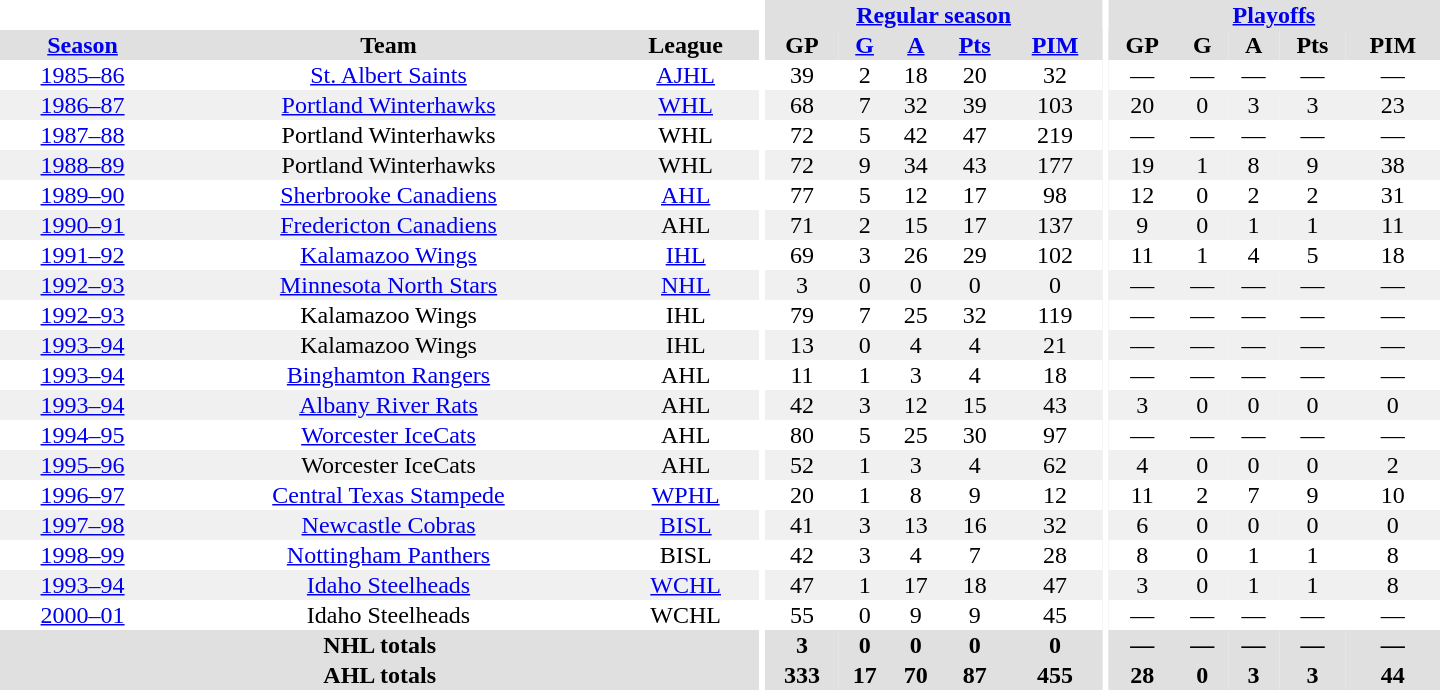<table border="0" cellpadding="1" cellspacing="0" style="text-align:center; width:60em">
<tr bgcolor="#e0e0e0">
<th colspan="3" bgcolor="#ffffff"></th>
<th rowspan="99" bgcolor="#ffffff"></th>
<th colspan="5"><a href='#'>Regular season</a></th>
<th rowspan="99" bgcolor="#ffffff"></th>
<th colspan="5"><a href='#'>Playoffs</a></th>
</tr>
<tr bgcolor="#e0e0e0">
<th><a href='#'>Season</a></th>
<th>Team</th>
<th>League</th>
<th>GP</th>
<th><a href='#'>G</a></th>
<th><a href='#'>A</a></th>
<th><a href='#'>Pts</a></th>
<th><a href='#'>PIM</a></th>
<th>GP</th>
<th>G</th>
<th>A</th>
<th>Pts</th>
<th>PIM</th>
</tr>
<tr>
<td><a href='#'>1985–86</a></td>
<td><a href='#'>St. Albert Saints</a></td>
<td><a href='#'>AJHL</a></td>
<td>39</td>
<td>2</td>
<td>18</td>
<td>20</td>
<td>32</td>
<td>—</td>
<td>—</td>
<td>—</td>
<td>—</td>
<td>—</td>
</tr>
<tr bgcolor="#f0f0f0">
<td><a href='#'>1986–87</a></td>
<td><a href='#'>Portland Winterhawks</a></td>
<td><a href='#'>WHL</a></td>
<td>68</td>
<td>7</td>
<td>32</td>
<td>39</td>
<td>103</td>
<td>20</td>
<td>0</td>
<td>3</td>
<td>3</td>
<td>23</td>
</tr>
<tr>
<td><a href='#'>1987–88</a></td>
<td>Portland Winterhawks</td>
<td>WHL</td>
<td>72</td>
<td>5</td>
<td>42</td>
<td>47</td>
<td>219</td>
<td>—</td>
<td>—</td>
<td>—</td>
<td>—</td>
<td>—</td>
</tr>
<tr bgcolor="#f0f0f0">
<td><a href='#'>1988–89</a></td>
<td>Portland Winterhawks</td>
<td>WHL</td>
<td>72</td>
<td>9</td>
<td>34</td>
<td>43</td>
<td>177</td>
<td>19</td>
<td>1</td>
<td>8</td>
<td>9</td>
<td>38</td>
</tr>
<tr>
<td><a href='#'>1989–90</a></td>
<td><a href='#'>Sherbrooke Canadiens</a></td>
<td><a href='#'>AHL</a></td>
<td>77</td>
<td>5</td>
<td>12</td>
<td>17</td>
<td>98</td>
<td>12</td>
<td>0</td>
<td>2</td>
<td>2</td>
<td>31</td>
</tr>
<tr bgcolor="#f0f0f0">
<td><a href='#'>1990–91</a></td>
<td><a href='#'>Fredericton Canadiens</a></td>
<td>AHL</td>
<td>71</td>
<td>2</td>
<td>15</td>
<td>17</td>
<td>137</td>
<td>9</td>
<td>0</td>
<td>1</td>
<td>1</td>
<td>11</td>
</tr>
<tr>
<td><a href='#'>1991–92</a></td>
<td><a href='#'>Kalamazoo Wings</a></td>
<td><a href='#'>IHL</a></td>
<td>69</td>
<td>3</td>
<td>26</td>
<td>29</td>
<td>102</td>
<td>11</td>
<td>1</td>
<td>4</td>
<td>5</td>
<td>18</td>
</tr>
<tr bgcolor="#f0f0f0">
<td><a href='#'>1992–93</a></td>
<td><a href='#'>Minnesota North Stars</a></td>
<td><a href='#'>NHL</a></td>
<td>3</td>
<td>0</td>
<td>0</td>
<td>0</td>
<td>0</td>
<td>—</td>
<td>—</td>
<td>—</td>
<td>—</td>
<td>—</td>
</tr>
<tr>
<td><a href='#'>1992–93</a></td>
<td>Kalamazoo Wings</td>
<td>IHL</td>
<td>79</td>
<td>7</td>
<td>25</td>
<td>32</td>
<td>119</td>
<td>—</td>
<td>—</td>
<td>—</td>
<td>—</td>
<td>—</td>
</tr>
<tr bgcolor="#f0f0f0">
<td><a href='#'>1993–94</a></td>
<td>Kalamazoo Wings</td>
<td>IHL</td>
<td>13</td>
<td>0</td>
<td>4</td>
<td>4</td>
<td>21</td>
<td>—</td>
<td>—</td>
<td>—</td>
<td>—</td>
<td>—</td>
</tr>
<tr>
<td><a href='#'>1993–94</a></td>
<td><a href='#'>Binghamton Rangers</a></td>
<td>AHL</td>
<td>11</td>
<td>1</td>
<td>3</td>
<td>4</td>
<td>18</td>
<td>—</td>
<td>—</td>
<td>—</td>
<td>—</td>
<td>—</td>
</tr>
<tr bgcolor="#f0f0f0">
<td><a href='#'>1993–94</a></td>
<td><a href='#'>Albany River Rats</a></td>
<td>AHL</td>
<td>42</td>
<td>3</td>
<td>12</td>
<td>15</td>
<td>43</td>
<td>3</td>
<td>0</td>
<td>0</td>
<td>0</td>
<td>0</td>
</tr>
<tr>
<td><a href='#'>1994–95</a></td>
<td><a href='#'>Worcester IceCats</a></td>
<td>AHL</td>
<td>80</td>
<td>5</td>
<td>25</td>
<td>30</td>
<td>97</td>
<td>—</td>
<td>—</td>
<td>—</td>
<td>—</td>
<td>—</td>
</tr>
<tr bgcolor="#f0f0f0">
<td><a href='#'>1995–96</a></td>
<td>Worcester IceCats</td>
<td>AHL</td>
<td>52</td>
<td>1</td>
<td>3</td>
<td>4</td>
<td>62</td>
<td>4</td>
<td>0</td>
<td>0</td>
<td>0</td>
<td>2</td>
</tr>
<tr>
<td><a href='#'>1996–97</a></td>
<td><a href='#'>Central Texas Stampede</a></td>
<td><a href='#'>WPHL</a></td>
<td>20</td>
<td>1</td>
<td>8</td>
<td>9</td>
<td>12</td>
<td>11</td>
<td>2</td>
<td>7</td>
<td>9</td>
<td>10</td>
</tr>
<tr bgcolor="#f0f0f0">
<td><a href='#'>1997–98</a></td>
<td><a href='#'>Newcastle Cobras</a></td>
<td><a href='#'>BISL</a></td>
<td>41</td>
<td>3</td>
<td>13</td>
<td>16</td>
<td>32</td>
<td>6</td>
<td>0</td>
<td>0</td>
<td>0</td>
<td>0</td>
</tr>
<tr>
<td><a href='#'>1998–99</a></td>
<td><a href='#'>Nottingham Panthers</a></td>
<td>BISL</td>
<td>42</td>
<td>3</td>
<td>4</td>
<td>7</td>
<td>28</td>
<td>8</td>
<td>0</td>
<td>1</td>
<td>1</td>
<td>8</td>
</tr>
<tr bgcolor="#f0f0f0">
<td><a href='#'>1993–94</a></td>
<td><a href='#'>Idaho Steelheads</a></td>
<td><a href='#'>WCHL</a></td>
<td>47</td>
<td>1</td>
<td>17</td>
<td>18</td>
<td>47</td>
<td>3</td>
<td>0</td>
<td>1</td>
<td>1</td>
<td>8</td>
</tr>
<tr>
<td><a href='#'>2000–01</a></td>
<td>Idaho Steelheads</td>
<td>WCHL</td>
<td>55</td>
<td>0</td>
<td>9</td>
<td>9</td>
<td>45</td>
<td>—</td>
<td>—</td>
<td>—</td>
<td>—</td>
<td>—</td>
</tr>
<tr>
</tr>
<tr ALIGN="center" bgcolor="#e0e0e0">
<th colspan="3">NHL totals</th>
<th ALIGN="center">3</th>
<th ALIGN="center">0</th>
<th ALIGN="center">0</th>
<th ALIGN="center">0</th>
<th ALIGN="center">0</th>
<th ALIGN="center">—</th>
<th ALIGN="center">—</th>
<th ALIGN="center">—</th>
<th ALIGN="center">—</th>
<th ALIGN="center">—</th>
</tr>
<tr>
</tr>
<tr ALIGN="center" bgcolor="#e0e0e0">
<th colspan="3">AHL totals</th>
<th ALIGN="center">333</th>
<th ALIGN="center">17</th>
<th ALIGN="center">70</th>
<th ALIGN="center">87</th>
<th ALIGN="center">455</th>
<th ALIGN="center">28</th>
<th ALIGN="center">0</th>
<th ALIGN="center">3</th>
<th ALIGN="center">3</th>
<th ALIGN="center">44</th>
</tr>
</table>
